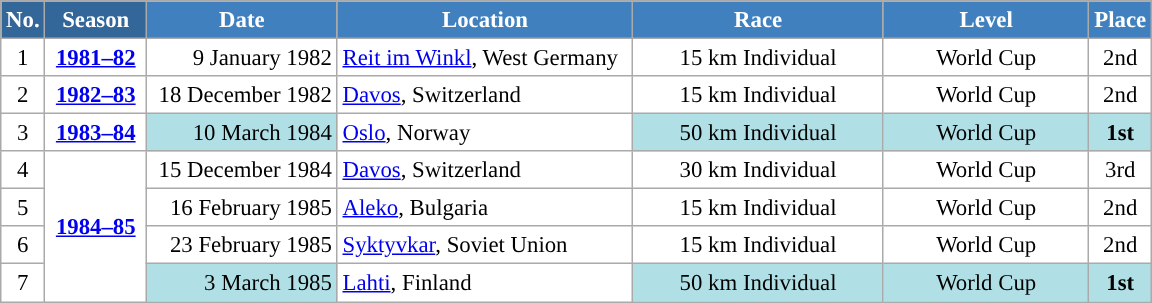<table class="wikitable sortable" style="font-size:95%; text-align:center; border:grey solid 1px; border-collapse:collapse; background:#ffffff;">
<tr style="background:#efefef;">
<th style="background-color:#369; color:white;">No.</th>
<th style="background-color:#369; color:white;">Season</th>
<th style="background-color:#4180be; color:white; width:120px;">Date</th>
<th style="background-color:#4180be; color:white; width:190px;">Location</th>
<th style="background-color:#4180be; color:white; width:160px;">Race</th>
<th style="background-color:#4180be; color:white; width:130px;">Level</th>
<th style="background-color:#4180be; color:white;">Place</th>
</tr>
<tr>
<td align=center>1</td>
<td rowspan=1 align=center><strong> <a href='#'>1981–82</a> </strong></td>
<td align=right>9 January 1982</td>
<td align=left> <a href='#'>Reit im Winkl</a>, West Germany</td>
<td>15 km Individual</td>
<td>World Cup</td>
<td>2nd</td>
</tr>
<tr>
<td align=center>2</td>
<td rowspan=1 align=center><strong> <a href='#'>1982–83</a> </strong></td>
<td align=right>18 December 1982</td>
<td align=left> <a href='#'>Davos</a>, Switzerland</td>
<td>15 km Individual</td>
<td>World Cup</td>
<td>2nd</td>
</tr>
<tr>
<td align=center>3</td>
<td rowspan=1 align=center><strong><a href='#'>1983–84</a></strong></td>
<td bgcolor="#BOEOE6" align=right>10 March 1984</td>
<td align=left> <a href='#'>Oslo</a>, Norway</td>
<td bgcolor="#BOEOE6">50 km Individual</td>
<td bgcolor="#BOEOE6">World Cup</td>
<td bgcolor="#BOEOE6"><strong>1st</strong></td>
</tr>
<tr>
<td align=center>4</td>
<td rowspan=4 align=center><strong> <a href='#'>1984–85</a> </strong></td>
<td align=right>15 December 1984</td>
<td align=left> <a href='#'>Davos</a>, Switzerland</td>
<td>30 km Individual</td>
<td>World Cup</td>
<td>3rd</td>
</tr>
<tr>
<td align=center>5</td>
<td align=right>16 February 1985</td>
<td align=left> <a href='#'>Aleko</a>, Bulgaria</td>
<td>15 km Individual</td>
<td>World Cup</td>
<td>2nd</td>
</tr>
<tr>
<td align=center>6</td>
<td align=right>23 February 1985</td>
<td align=left> <a href='#'>Syktyvkar</a>, Soviet Union</td>
<td>15 km Individual</td>
<td>World Cup</td>
<td>2nd</td>
</tr>
<tr>
<td align=center>7</td>
<td bgcolor="#BOEOE6" align=right>3 March 1985</td>
<td align=left> <a href='#'>Lahti</a>, Finland</td>
<td bgcolor="#BOEOE6">50 km Individual</td>
<td bgcolor="#BOEOE6">World Cup</td>
<td bgcolor="#BOEOE6"><strong>1st</strong></td>
</tr>
</table>
